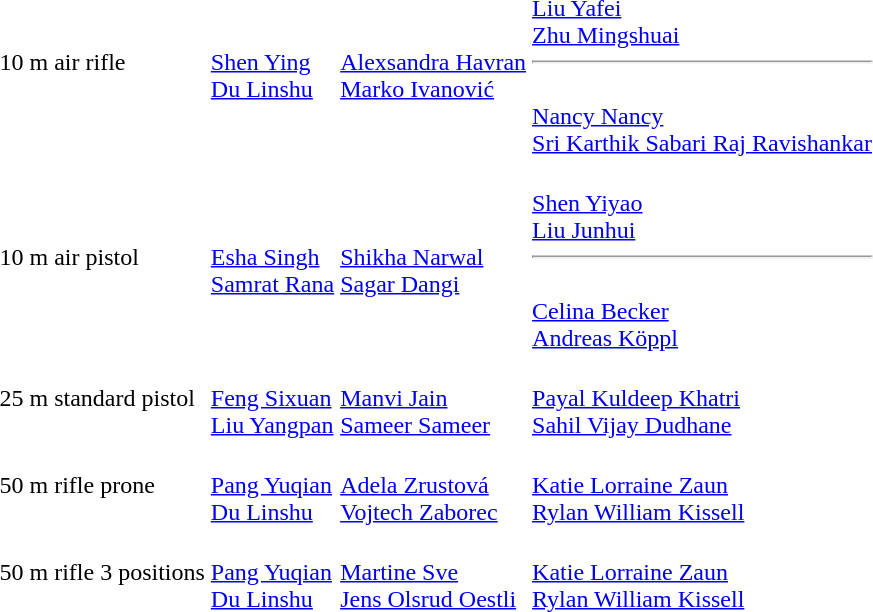<table>
<tr>
<td>10 m air rifle</td>
<td colspan=2><br><a href='#'>Shen Ying</a><br><a href='#'>Du Linshu</a></td>
<td colspan=2><br><a href='#'>Alexsandra Havran</a><br><a href='#'>Marko Ivanović</a></td>
<td colspan=2><br><a href='#'>Liu Yafei</a><br><a href='#'>Zhu Mingshuai</a><hr><br><a href='#'>Nancy Nancy</a><br><a href='#'>Sri Karthik Sabari Raj Ravishankar</a></td>
</tr>
<tr>
<td>10 m air pistol</td>
<td colspan=2><br><a href='#'>Esha Singh</a><br><a href='#'>Samrat Rana</a></td>
<td colspan=2><br><a href='#'>Shikha Narwal</a><br><a href='#'>Sagar Dangi</a></td>
<td colspan=2><br><a href='#'>Shen Yiyao</a><br><a href='#'>Liu Junhui</a><hr><br><a href='#'>Celina Becker</a><br><a href='#'>Andreas Köppl</a></td>
</tr>
<tr>
<td>25 m standard pistol</td>
<td colspan=2><br><a href='#'>Feng Sixuan</a><br><a href='#'>Liu Yangpan</a></td>
<td colspan=2><br><a href='#'>Manvi Jain</a><br><a href='#'>Sameer Sameer</a></td>
<td colspan=2><br><a href='#'>Payal Kuldeep Khatri</a><br><a href='#'>Sahil Vijay Dudhane</a></td>
</tr>
<tr>
<td>50 m rifle prone</td>
<td colspan=2><br><a href='#'>Pang Yuqian</a><br><a href='#'>Du Linshu</a></td>
<td colspan=2><br><a href='#'>Adela Zrustová</a><br><a href='#'>Vojtech Zaborec</a></td>
<td colspan=2><br><a href='#'>Katie Lorraine Zaun</a><br><a href='#'>Rylan William Kissell</a></td>
</tr>
<tr>
<td>50 m rifle 3 positions</td>
<td colspan=2><br><a href='#'>Pang Yuqian</a><br><a href='#'>Du Linshu</a></td>
<td colspan=2><br><a href='#'>Martine Sve</a><br><a href='#'>Jens Olsrud Oestli</a></td>
<td colspan=2><br><a href='#'>Katie Lorraine Zaun</a><br><a href='#'>Rylan William Kissell</a></td>
</tr>
</table>
